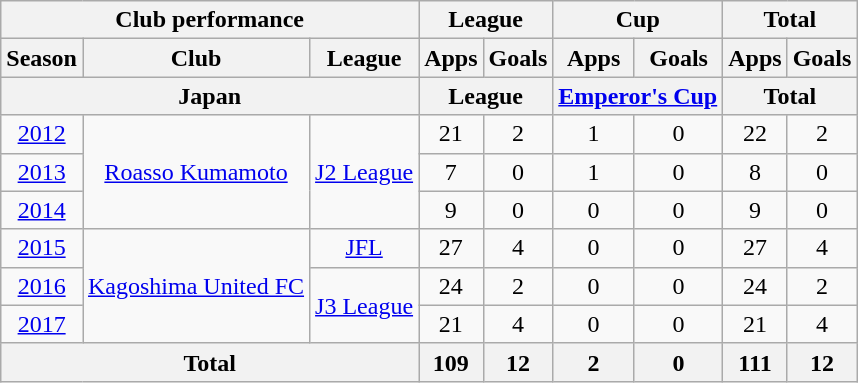<table class="wikitable" style="text-align:center;">
<tr>
<th colspan=3>Club performance</th>
<th colspan=2>League</th>
<th colspan=2>Cup</th>
<th colspan=2>Total</th>
</tr>
<tr>
<th>Season</th>
<th>Club</th>
<th>League</th>
<th>Apps</th>
<th>Goals</th>
<th>Apps</th>
<th>Goals</th>
<th>Apps</th>
<th>Goals</th>
</tr>
<tr>
<th colspan=3>Japan</th>
<th colspan=2>League</th>
<th colspan=2><a href='#'>Emperor's Cup</a></th>
<th colspan=2>Total</th>
</tr>
<tr>
<td><a href='#'>2012</a></td>
<td rowspan="3"><a href='#'>Roasso Kumamoto</a></td>
<td rowspan=3><a href='#'>J2 League</a></td>
<td>21</td>
<td>2</td>
<td>1</td>
<td>0</td>
<td>22</td>
<td>2</td>
</tr>
<tr>
<td><a href='#'>2013</a></td>
<td>7</td>
<td>0</td>
<td>1</td>
<td>0</td>
<td>8</td>
<td>0</td>
</tr>
<tr>
<td><a href='#'>2014</a></td>
<td>9</td>
<td>0</td>
<td>0</td>
<td>0</td>
<td>9</td>
<td>0</td>
</tr>
<tr>
<td><a href='#'>2015</a></td>
<td rowspan="3"><a href='#'>Kagoshima United FC</a></td>
<td><a href='#'>JFL</a></td>
<td>27</td>
<td>4</td>
<td>0</td>
<td>0</td>
<td>27</td>
<td>4</td>
</tr>
<tr>
<td><a href='#'>2016</a></td>
<td rowspan="2"><a href='#'>J3 League</a></td>
<td>24</td>
<td>2</td>
<td>0</td>
<td>0</td>
<td>24</td>
<td>2</td>
</tr>
<tr>
<td><a href='#'>2017</a></td>
<td>21</td>
<td>4</td>
<td>0</td>
<td>0</td>
<td>21</td>
<td>4</td>
</tr>
<tr>
<th colspan=3>Total</th>
<th>109</th>
<th>12</th>
<th>2</th>
<th>0</th>
<th>111</th>
<th>12</th>
</tr>
</table>
